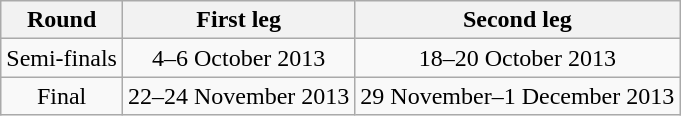<table class="wikitable" style="text-align:center">
<tr>
<th>Round</th>
<th>First leg</th>
<th>Second leg</th>
</tr>
<tr>
<td>Semi-finals</td>
<td>4–6 October 2013</td>
<td>18–20 October 2013</td>
</tr>
<tr>
<td>Final</td>
<td>22–24 November 2013</td>
<td>29 November–1 December 2013</td>
</tr>
</table>
